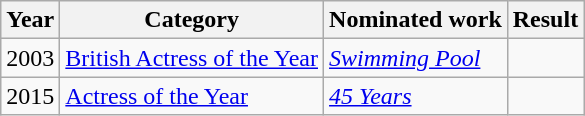<table class="wikitable sortable">
<tr>
<th>Year</th>
<th>Category</th>
<th>Nominated work</th>
<th>Result</th>
</tr>
<tr>
<td>2003</td>
<td><a href='#'>British Actress of the Year</a></td>
<td><em><a href='#'>Swimming Pool</a></em></td>
<td></td>
</tr>
<tr>
<td>2015</td>
<td><a href='#'>Actress of the Year</a></td>
<td><em><a href='#'>45 Years</a></em></td>
<td></td>
</tr>
</table>
